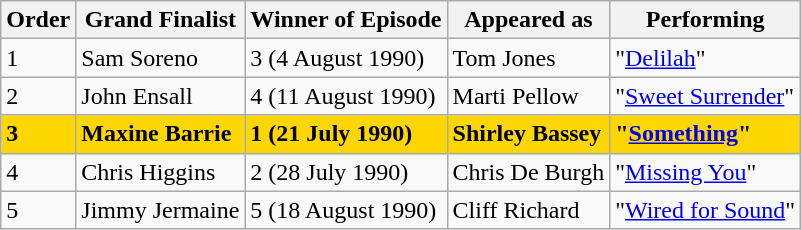<table class="wikitable sortable">
<tr>
<th>Order</th>
<th>Grand Finalist</th>
<th>Winner of Episode</th>
<th>Appeared as</th>
<th>Performing</th>
</tr>
<tr>
<td>1</td>
<td>Sam Soreno</td>
<td>3 (4 August 1990)</td>
<td>Tom Jones</td>
<td>"<a href='#'>Delilah</a>"</td>
</tr>
<tr>
<td>2</td>
<td>John Ensall</td>
<td>4 (11 August 1990)</td>
<td>Marti Pellow</td>
<td>"<a href='#'>Sweet Surrender</a>"</td>
</tr>
<tr style="background:gold;">
<td><strong>3</strong></td>
<td><strong>Maxine Barrie</strong></td>
<td><strong>1 (21 July 1990)</strong></td>
<td><strong>Shirley Bassey</strong></td>
<td><strong>"<a href='#'>Something</a>"</strong></td>
</tr>
<tr>
<td>4</td>
<td>Chris Higgins</td>
<td>2 (28 July 1990)</td>
<td>Chris De Burgh</td>
<td>"<a href='#'>Missing You</a>"</td>
</tr>
<tr>
<td>5</td>
<td>Jimmy Jermaine</td>
<td>5 (18 August 1990)</td>
<td>Cliff Richard</td>
<td>"<a href='#'>Wired for Sound</a>"</td>
</tr>
</table>
